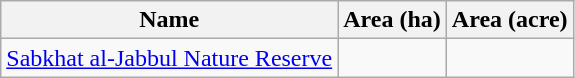<table class="wikitable sortable">
<tr>
<th scope="col" align=left>Name</th>
<th scope="col">Area (ha)</th>
<th scope="col">Area (acre)</th>
</tr>
<tr ---->
<td><a href='#'>Sabkhat al-Jabbul Nature Reserve</a></td>
<td></td>
</tr>
</table>
